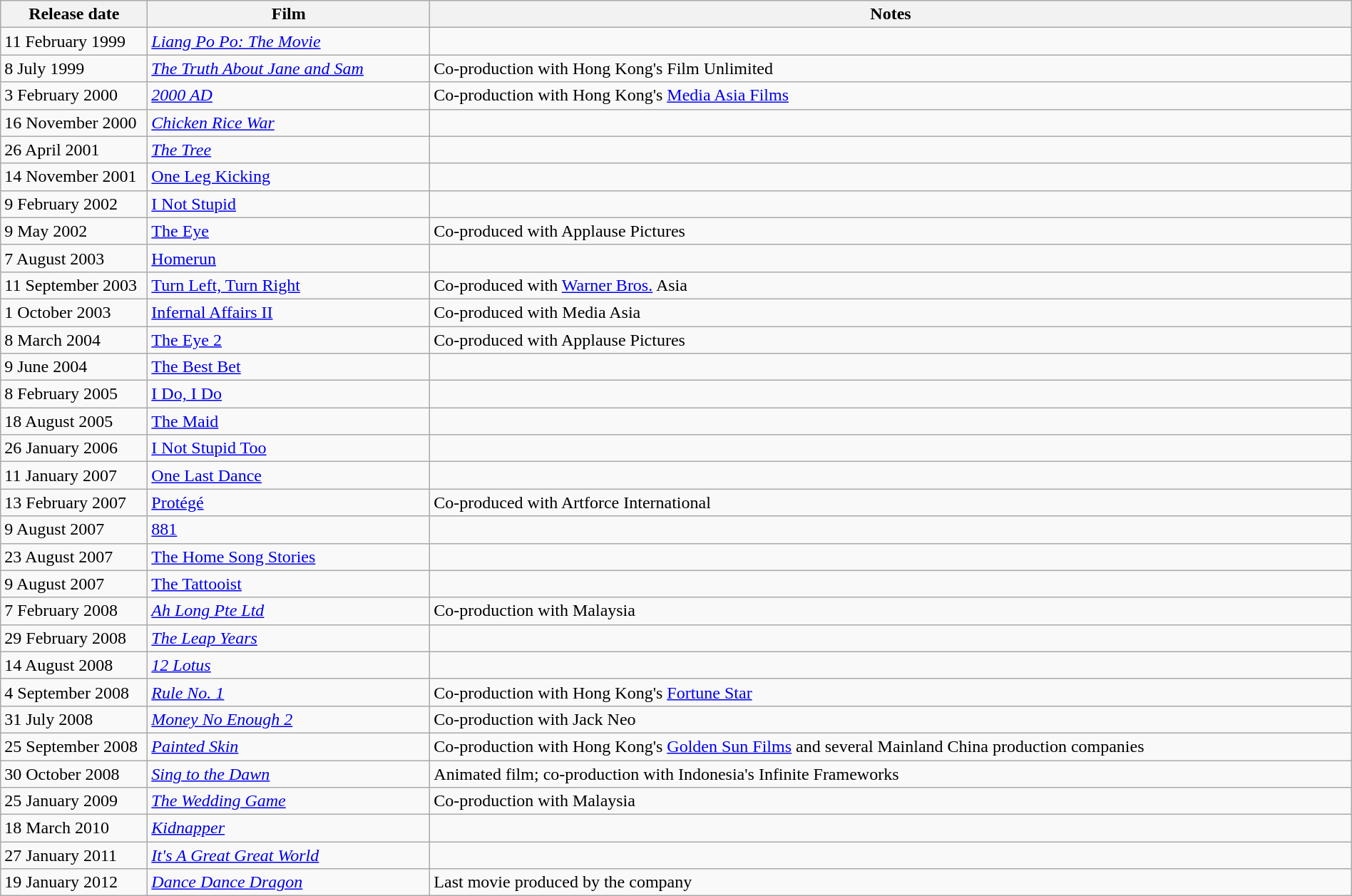<table class="wikitable sortable" style="width:100%;">
<tr>
<th scope="col" style="width:130px;">Release date</th>
<th>Film</th>
<th>Notes</th>
</tr>
<tr>
<td>11 February 1999</td>
<td><em><a href='#'>Liang Po Po: The Movie</a></em></td>
<td></td>
</tr>
<tr>
<td>8 July 1999</td>
<td><em><a href='#'>The Truth About Jane and Sam</a></em></td>
<td>Co-production with Hong Kong's Film Unlimited</td>
</tr>
<tr>
<td>3 February 2000</td>
<td><em><a href='#'>2000 AD</a></em></td>
<td>Co-production with Hong Kong's <a href='#'>Media Asia Films</a></td>
</tr>
<tr>
<td>16 November 2000</td>
<td><em><a href='#'>Chicken Rice War</a></em></td>
<td></td>
</tr>
<tr>
<td>26 April 2001</td>
<td><em><a href='#'>The Tree</a></em></td>
<td></td>
</tr>
<tr>
<td>14 November 2001</td>
<td><a href='#'>One Leg Kicking</a></td>
<td></td>
</tr>
<tr>
<td>9 February 2002</td>
<td><a href='#'>I Not Stupid</a></td>
<td></td>
</tr>
<tr>
<td>9 May 2002</td>
<td><a href='#'>The Eye</a></td>
<td>Co-produced with Applause Pictures</td>
</tr>
<tr>
<td>7 August 2003</td>
<td><a href='#'>Homerun</a></td>
<td></td>
</tr>
<tr>
<td>11 September 2003</td>
<td><a href='#'>Turn Left, Turn Right</a></td>
<td>Co-produced with <a href='#'>Warner Bros.</a> Asia</td>
</tr>
<tr>
<td>1 October 2003</td>
<td><a href='#'>Infernal Affairs II</a></td>
<td>Co-produced with Media Asia</td>
</tr>
<tr>
<td>8 March 2004</td>
<td><a href='#'>The Eye 2</a></td>
<td>Co-produced with Applause Pictures</td>
</tr>
<tr>
<td>9 June 2004</td>
<td><a href='#'>The Best Bet</a></td>
<td></td>
</tr>
<tr>
<td>8 February 2005</td>
<td><a href='#'>I Do, I Do</a></td>
<td></td>
</tr>
<tr>
<td>18 August 2005</td>
<td><a href='#'>The Maid</a></td>
<td></td>
</tr>
<tr>
<td>26 January 2006</td>
<td><a href='#'>I Not Stupid Too</a></td>
<td></td>
</tr>
<tr>
<td>11 January 2007</td>
<td><a href='#'>One Last Dance</a></td>
<td></td>
</tr>
<tr>
<td>13 February 2007</td>
<td><a href='#'>Protégé</a></td>
<td>Co-produced with Artforce International</td>
</tr>
<tr>
<td>9 August 2007</td>
<td><a href='#'>881</a></td>
<td></td>
</tr>
<tr>
<td>23 August 2007</td>
<td><a href='#'>The Home Song Stories</a></td>
<td></td>
</tr>
<tr>
<td>9 August 2007</td>
<td><a href='#'>The Tattooist</a></td>
<td></td>
</tr>
<tr>
<td>7 February 2008</td>
<td><em><a href='#'>Ah Long Pte Ltd</a></em></td>
<td>Co-production with Malaysia</td>
</tr>
<tr>
<td>29 February 2008</td>
<td><em><a href='#'>The Leap Years</a></em></td>
<td></td>
</tr>
<tr>
<td>14 August 2008</td>
<td><em><a href='#'>12 Lotus</a></em></td>
<td></td>
</tr>
<tr>
<td>4 September 2008</td>
<td><em><a href='#'>Rule No. 1</a></em></td>
<td>Co-production with Hong Kong's <a href='#'>Fortune Star</a></td>
</tr>
<tr>
<td>31 July 2008</td>
<td><em><a href='#'>Money No Enough 2</a></em></td>
<td>Co-production with Jack Neo</td>
</tr>
<tr>
<td>25 September 2008</td>
<td><em><a href='#'>Painted Skin</a></em></td>
<td>Co-production with Hong Kong's <a href='#'>Golden Sun Films</a> and several Mainland China production companies</td>
</tr>
<tr>
<td>30 October 2008</td>
<td><em><a href='#'>Sing to the Dawn</a></em></td>
<td>Animated film; co-production with Indonesia's Infinite Frameworks</td>
</tr>
<tr>
<td>25 January 2009</td>
<td><em><a href='#'>The Wedding Game</a></em></td>
<td>Co-production with Malaysia</td>
</tr>
<tr>
<td>18 March 2010</td>
<td><em><a href='#'>Kidnapper</a></em></td>
<td></td>
</tr>
<tr>
<td>27 January 2011</td>
<td><em><a href='#'>It's A Great Great World</a></em></td>
<td></td>
</tr>
<tr>
<td>19 January 2012</td>
<td><em><a href='#'>Dance Dance Dragon</a></em></td>
<td>Last movie produced by the company</td>
</tr>
</table>
